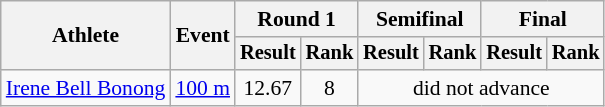<table class=wikitable style="font-size:90%">
<tr>
<th rowspan="2">Athlete</th>
<th rowspan="2">Event</th>
<th colspan="2">Round 1</th>
<th colspan="2">Semifinal</th>
<th colspan="2">Final</th>
</tr>
<tr style="font-size:95%">
<th>Result</th>
<th>Rank</th>
<th>Result</th>
<th>Rank</th>
<th>Result</th>
<th>Rank</th>
</tr>
<tr align=center>
<td align=left><a href='#'>Irene Bell Bonong</a></td>
<td align=left><a href='#'>100 m</a></td>
<td>12.67</td>
<td>8</td>
<td colspan="4">did not advance</td>
</tr>
</table>
